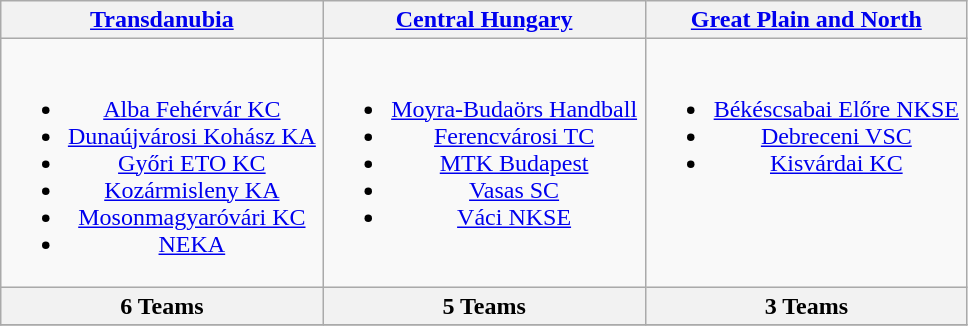<table class="wikitable" style="clear:right;white-space:nowrap;">
<tr>
<th width="33%"><a href='#'>Transdanubia</a></th>
<th width="33%"><a href='#'>Central Hungary</a></th>
<th width="33%"><a href='#'>Great Plain and North</a></th>
</tr>
<tr align="center" valign="top">
<td><br><ul><li><a href='#'>Alba Fehérvár KC</a></li><li><a href='#'>Dunaújvárosi Kohász KA</a></li><li><a href='#'>Győri ETO KC</a></li><li><a href='#'>Kozármisleny KA</a></li><li><a href='#'>Mosonmagyaróvári KC</a></li><li><a href='#'>NEKA</a></li></ul></td>
<td><br><ul><li><a href='#'>Moyra-Budaörs Handball</a></li><li><a href='#'>Ferencvárosi TC</a></li><li><a href='#'>MTK Budapest</a></li><li><a href='#'>Vasas SC</a></li><li><a href='#'>Váci NKSE</a></li></ul></td>
<td><br><ul><li><a href='#'>Békéscsabai Előre NKSE</a></li><li><a href='#'>Debreceni VSC</a></li><li><a href='#'>Kisvárdai KC</a></li></ul></td>
</tr>
<tr>
<th>6 Teams</th>
<th>5 Teams</th>
<th>3 Teams</th>
</tr>
<tr>
</tr>
</table>
